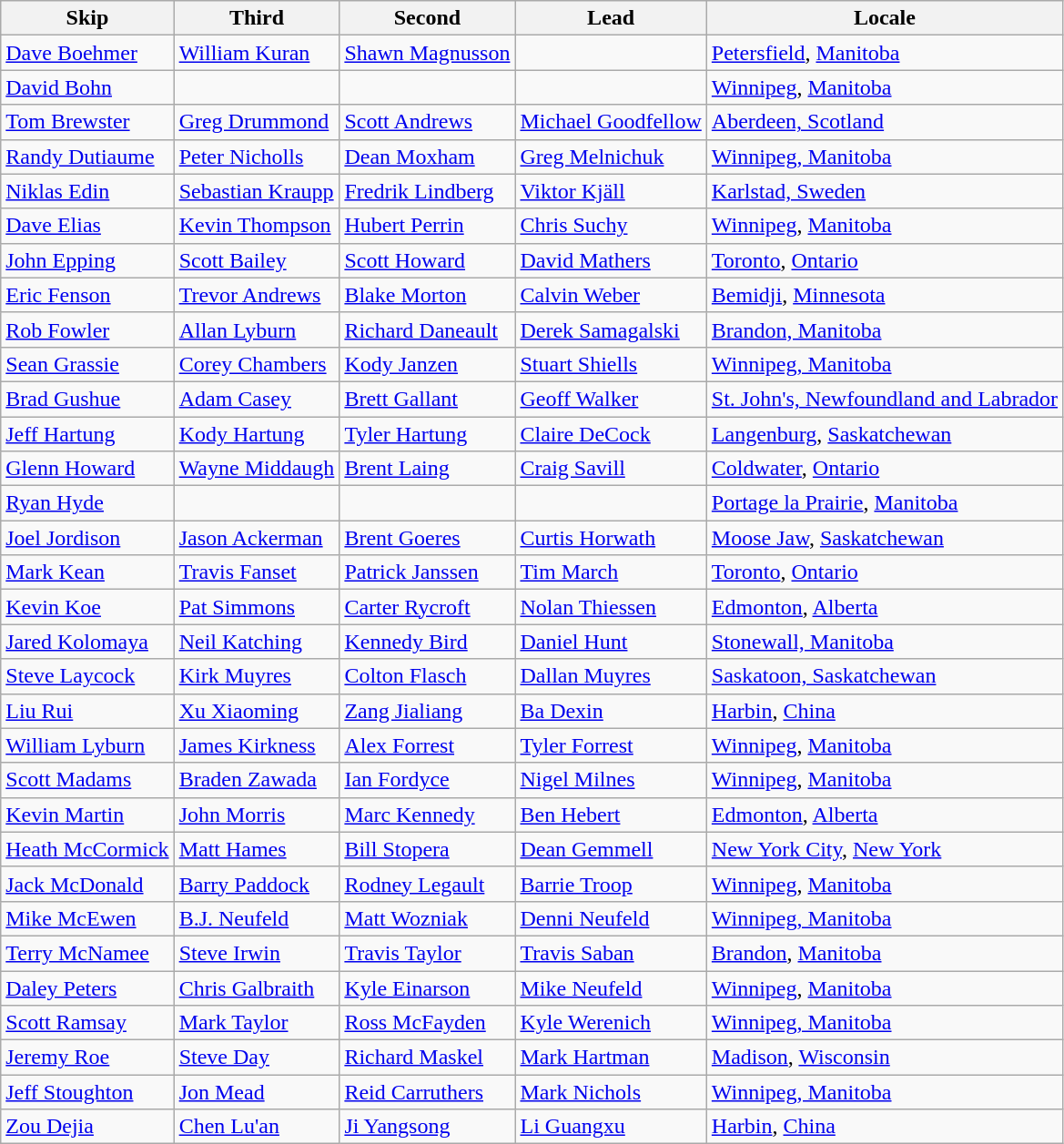<table class=wikitable>
<tr>
<th>Skip</th>
<th>Third</th>
<th>Second</th>
<th>Lead</th>
<th>Locale</th>
</tr>
<tr>
<td><a href='#'>Dave Boehmer</a></td>
<td><a href='#'>William Kuran</a></td>
<td><a href='#'>Shawn Magnusson</a></td>
<td></td>
<td> <a href='#'>Petersfield</a>, <a href='#'>Manitoba</a></td>
</tr>
<tr>
<td><a href='#'>David Bohn</a></td>
<td></td>
<td></td>
<td></td>
<td> <a href='#'>Winnipeg</a>, <a href='#'>Manitoba</a></td>
</tr>
<tr>
<td><a href='#'>Tom Brewster</a></td>
<td><a href='#'>Greg Drummond</a></td>
<td><a href='#'>Scott Andrews</a></td>
<td><a href='#'>Michael Goodfellow</a></td>
<td> <a href='#'>Aberdeen, Scotland</a></td>
</tr>
<tr>
<td><a href='#'>Randy Dutiaume</a></td>
<td><a href='#'>Peter Nicholls</a></td>
<td><a href='#'>Dean Moxham</a></td>
<td><a href='#'>Greg Melnichuk</a></td>
<td> <a href='#'>Winnipeg, Manitoba</a></td>
</tr>
<tr>
<td><a href='#'>Niklas Edin</a></td>
<td><a href='#'>Sebastian Kraupp</a></td>
<td><a href='#'>Fredrik Lindberg</a></td>
<td><a href='#'>Viktor Kjäll</a></td>
<td> <a href='#'>Karlstad, Sweden</a></td>
</tr>
<tr>
<td><a href='#'>Dave Elias</a></td>
<td><a href='#'>Kevin Thompson</a></td>
<td><a href='#'>Hubert Perrin</a></td>
<td><a href='#'>Chris Suchy</a></td>
<td> <a href='#'>Winnipeg</a>, <a href='#'>Manitoba</a></td>
</tr>
<tr>
<td><a href='#'>John Epping</a></td>
<td><a href='#'>Scott Bailey</a></td>
<td><a href='#'>Scott Howard</a></td>
<td><a href='#'>David Mathers</a></td>
<td> <a href='#'>Toronto</a>, <a href='#'>Ontario</a></td>
</tr>
<tr>
<td><a href='#'>Eric Fenson</a></td>
<td><a href='#'>Trevor Andrews</a></td>
<td><a href='#'>Blake Morton</a></td>
<td><a href='#'>Calvin Weber</a></td>
<td> <a href='#'>Bemidji</a>, <a href='#'>Minnesota</a></td>
</tr>
<tr>
<td><a href='#'>Rob Fowler</a></td>
<td><a href='#'>Allan Lyburn</a></td>
<td><a href='#'>Richard Daneault</a></td>
<td><a href='#'>Derek Samagalski</a></td>
<td> <a href='#'>Brandon, Manitoba</a></td>
</tr>
<tr>
<td><a href='#'>Sean Grassie</a></td>
<td><a href='#'>Corey Chambers</a></td>
<td><a href='#'>Kody Janzen</a></td>
<td><a href='#'>Stuart Shiells</a></td>
<td> <a href='#'>Winnipeg, Manitoba</a></td>
</tr>
<tr>
<td><a href='#'>Brad Gushue</a></td>
<td><a href='#'>Adam Casey</a></td>
<td><a href='#'>Brett Gallant</a></td>
<td><a href='#'>Geoff Walker</a></td>
<td> <a href='#'>St. John's, Newfoundland and Labrador</a></td>
</tr>
<tr>
<td><a href='#'>Jeff Hartung</a></td>
<td><a href='#'>Kody Hartung</a></td>
<td><a href='#'>Tyler Hartung</a></td>
<td><a href='#'>Claire DeCock</a></td>
<td> <a href='#'>Langenburg</a>, <a href='#'>Saskatchewan</a></td>
</tr>
<tr>
<td><a href='#'>Glenn Howard</a></td>
<td><a href='#'>Wayne Middaugh</a></td>
<td><a href='#'>Brent Laing</a></td>
<td><a href='#'>Craig Savill</a></td>
<td> <a href='#'>Coldwater</a>, <a href='#'>Ontario</a></td>
</tr>
<tr>
<td><a href='#'>Ryan Hyde</a></td>
<td></td>
<td></td>
<td></td>
<td> <a href='#'>Portage la Prairie</a>, <a href='#'>Manitoba</a></td>
</tr>
<tr>
<td><a href='#'>Joel Jordison</a></td>
<td><a href='#'>Jason Ackerman</a></td>
<td><a href='#'>Brent Goeres</a></td>
<td><a href='#'>Curtis Horwath</a></td>
<td> <a href='#'>Moose Jaw</a>, <a href='#'>Saskatchewan</a></td>
</tr>
<tr>
<td><a href='#'>Mark Kean</a></td>
<td><a href='#'>Travis Fanset</a></td>
<td><a href='#'>Patrick Janssen</a></td>
<td><a href='#'>Tim March</a></td>
<td> <a href='#'>Toronto</a>, <a href='#'>Ontario</a></td>
</tr>
<tr>
<td><a href='#'>Kevin Koe</a></td>
<td><a href='#'>Pat Simmons</a></td>
<td><a href='#'>Carter Rycroft</a></td>
<td><a href='#'>Nolan Thiessen</a></td>
<td> <a href='#'>Edmonton</a>, <a href='#'>Alberta</a></td>
</tr>
<tr>
<td><a href='#'>Jared Kolomaya</a></td>
<td><a href='#'>Neil Katching</a></td>
<td><a href='#'>Kennedy Bird</a></td>
<td><a href='#'>Daniel Hunt</a></td>
<td> <a href='#'>Stonewall, Manitoba</a></td>
</tr>
<tr>
<td><a href='#'>Steve Laycock</a></td>
<td><a href='#'>Kirk Muyres</a></td>
<td><a href='#'>Colton Flasch</a></td>
<td><a href='#'>Dallan Muyres</a></td>
<td> <a href='#'>Saskatoon, Saskatchewan</a></td>
</tr>
<tr>
<td><a href='#'>Liu Rui</a></td>
<td><a href='#'>Xu Xiaoming</a></td>
<td><a href='#'>Zang Jialiang</a></td>
<td><a href='#'>Ba Dexin</a></td>
<td> <a href='#'>Harbin</a>, <a href='#'>China</a></td>
</tr>
<tr>
<td><a href='#'>William Lyburn</a></td>
<td><a href='#'>James Kirkness</a></td>
<td><a href='#'>Alex Forrest</a></td>
<td><a href='#'>Tyler Forrest</a></td>
<td> <a href='#'>Winnipeg</a>, <a href='#'>Manitoba</a></td>
</tr>
<tr>
<td><a href='#'>Scott Madams</a></td>
<td><a href='#'>Braden Zawada</a></td>
<td><a href='#'>Ian Fordyce</a></td>
<td><a href='#'>Nigel Milnes</a></td>
<td> <a href='#'>Winnipeg</a>, <a href='#'>Manitoba</a></td>
</tr>
<tr>
<td><a href='#'>Kevin Martin</a></td>
<td><a href='#'>John Morris</a></td>
<td><a href='#'>Marc Kennedy</a></td>
<td><a href='#'>Ben Hebert</a></td>
<td> <a href='#'>Edmonton</a>, <a href='#'>Alberta</a></td>
</tr>
<tr>
<td><a href='#'>Heath McCormick</a></td>
<td><a href='#'>Matt Hames</a></td>
<td><a href='#'>Bill Stopera</a></td>
<td><a href='#'>Dean Gemmell</a></td>
<td> <a href='#'>New York City</a>, <a href='#'>New York</a></td>
</tr>
<tr>
<td><a href='#'>Jack McDonald</a></td>
<td><a href='#'>Barry Paddock</a></td>
<td><a href='#'>Rodney Legault</a></td>
<td><a href='#'>Barrie Troop</a></td>
<td> <a href='#'>Winnipeg</a>, <a href='#'>Manitoba</a></td>
</tr>
<tr>
<td><a href='#'>Mike McEwen</a></td>
<td><a href='#'>B.J. Neufeld</a></td>
<td><a href='#'>Matt Wozniak</a></td>
<td><a href='#'>Denni Neufeld</a></td>
<td> <a href='#'>Winnipeg, Manitoba</a></td>
</tr>
<tr>
<td><a href='#'>Terry McNamee</a></td>
<td><a href='#'>Steve Irwin</a></td>
<td><a href='#'>Travis Taylor</a></td>
<td><a href='#'>Travis Saban</a></td>
<td> <a href='#'>Brandon</a>, <a href='#'>Manitoba</a></td>
</tr>
<tr>
<td><a href='#'>Daley Peters</a></td>
<td><a href='#'>Chris Galbraith</a></td>
<td><a href='#'>Kyle Einarson</a></td>
<td><a href='#'>Mike Neufeld</a></td>
<td> <a href='#'>Winnipeg</a>, <a href='#'>Manitoba</a></td>
</tr>
<tr>
<td><a href='#'>Scott Ramsay</a></td>
<td><a href='#'>Mark Taylor</a></td>
<td><a href='#'>Ross McFayden</a></td>
<td><a href='#'>Kyle Werenich</a></td>
<td> <a href='#'>Winnipeg, Manitoba</a></td>
</tr>
<tr>
<td><a href='#'>Jeremy Roe</a></td>
<td><a href='#'>Steve Day</a></td>
<td><a href='#'>Richard Maskel</a></td>
<td><a href='#'>Mark Hartman</a></td>
<td> <a href='#'>Madison</a>, <a href='#'>Wisconsin</a></td>
</tr>
<tr>
<td><a href='#'>Jeff Stoughton</a></td>
<td><a href='#'>Jon Mead</a></td>
<td><a href='#'>Reid Carruthers</a></td>
<td><a href='#'>Mark Nichols</a></td>
<td> <a href='#'>Winnipeg, Manitoba</a></td>
</tr>
<tr>
<td><a href='#'>Zou Dejia</a></td>
<td><a href='#'>Chen Lu'an</a></td>
<td><a href='#'>Ji Yangsong</a></td>
<td><a href='#'>Li Guangxu</a></td>
<td> <a href='#'>Harbin</a>, <a href='#'>China</a></td>
</tr>
</table>
